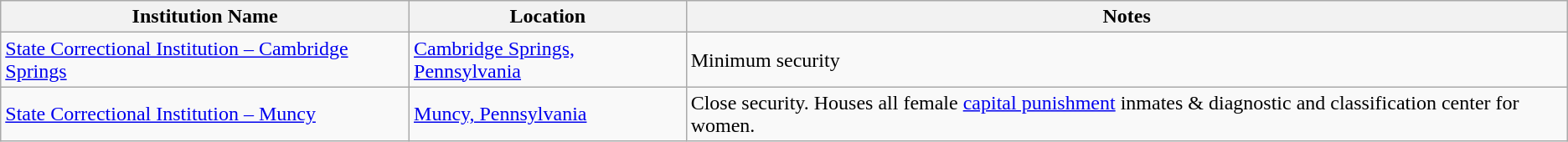<table class="wikitable">
<tr>
<th>Institution Name</th>
<th>Location</th>
<th>Notes</th>
</tr>
<tr>
<td><a href='#'>State Correctional Institution – Cambridge Springs</a></td>
<td><a href='#'>Cambridge Springs, Pennsylvania</a></td>
<td>Minimum security</td>
</tr>
<tr>
<td><a href='#'>State Correctional Institution – Muncy</a></td>
<td><a href='#'>Muncy, Pennsylvania</a></td>
<td>Close security. Houses all female <a href='#'>capital punishment</a> inmates & diagnostic and classification center for women.</td>
</tr>
</table>
